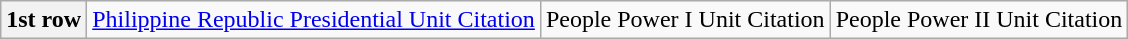<table class="wikitable">
<tr>
<th>1st row</th>
<td colspan="2" align="center"><a href='#'>Philippine Republic Presidential Unit Citation</a></td>
<td colspan="2" align="center">People Power I Unit Citation</td>
<td colspan="2" align="center">People Power II Unit Citation</td>
</tr>
</table>
